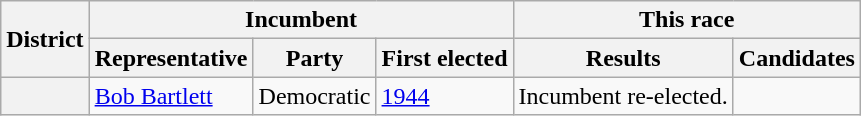<table class=wikitable>
<tr>
<th rowspan=2>District</th>
<th colspan=3>Incumbent</th>
<th colspan=2>This race</th>
</tr>
<tr>
<th>Representative</th>
<th>Party</th>
<th>First elected</th>
<th>Results</th>
<th>Candidates</th>
</tr>
<tr>
<th></th>
<td><a href='#'>Bob Bartlett</a></td>
<td>Democratic</td>
<td><a href='#'>1944</a></td>
<td>Incumbent re-elected.</td>
<td nowrap></td>
</tr>
</table>
